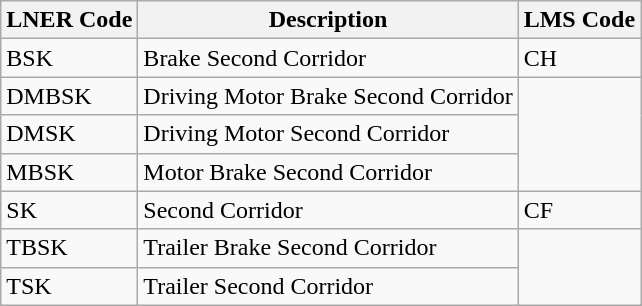<table class="wikitable">
<tr>
<th>LNER Code</th>
<th>Description</th>
<th>LMS Code</th>
</tr>
<tr>
<td>BSK</td>
<td>Brake Second Corridor</td>
<td>CH</td>
</tr>
<tr>
<td>DMBSK</td>
<td>Driving Motor Brake Second Corridor</td>
</tr>
<tr>
<td>DMSK</td>
<td>Driving Motor Second Corridor</td>
</tr>
<tr>
<td>MBSK</td>
<td>Motor Brake Second Corridor</td>
</tr>
<tr>
<td>SK</td>
<td>Second Corridor</td>
<td>CF</td>
</tr>
<tr>
<td>TBSK</td>
<td>Trailer Brake Second Corridor</td>
</tr>
<tr>
<td>TSK</td>
<td>Trailer Second Corridor</td>
</tr>
</table>
